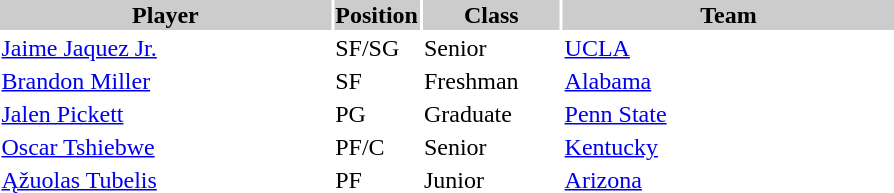<table style="width:600px" "border:'1' 'solid' 'gray' ">
<tr>
<th style="background:#ccc; width:40%;">Player</th>
<th style="background:#ccc; width:4%;">Position</th>
<th style="background:#ccc; width:16%;">Class</th>
<th style="background:#ccc; width:40%;">Team</th>
</tr>
<tr>
<td><a href='#'>Jaime Jaquez Jr.</a></td>
<td>SF/SG</td>
<td>Senior</td>
<td><a href='#'>UCLA</a></td>
</tr>
<tr>
<td><a href='#'>Brandon Miller</a></td>
<td>SF</td>
<td>Freshman</td>
<td><a href='#'>Alabama</a></td>
</tr>
<tr>
<td><a href='#'>Jalen Pickett</a></td>
<td>PG</td>
<td>Graduate</td>
<td><a href='#'>Penn State</a></td>
</tr>
<tr>
<td><a href='#'>Oscar Tshiebwe</a></td>
<td>PF/C</td>
<td>Senior</td>
<td><a href='#'>Kentucky</a></td>
</tr>
<tr>
<td><a href='#'>Ąžuolas Tubelis</a></td>
<td>PF</td>
<td>Junior</td>
<td><a href='#'>Arizona</a></td>
</tr>
</table>
